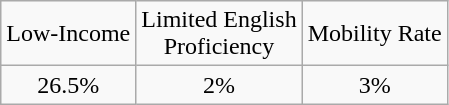<table class="wikitable" style="text-align:center">
<tr>
<td>Low-Income</td>
<td>Limited English<br>Proficiency</td>
<td>Mobility Rate</td>
</tr>
<tr>
<td>26.5%</td>
<td>2%</td>
<td>3%</td>
</tr>
</table>
